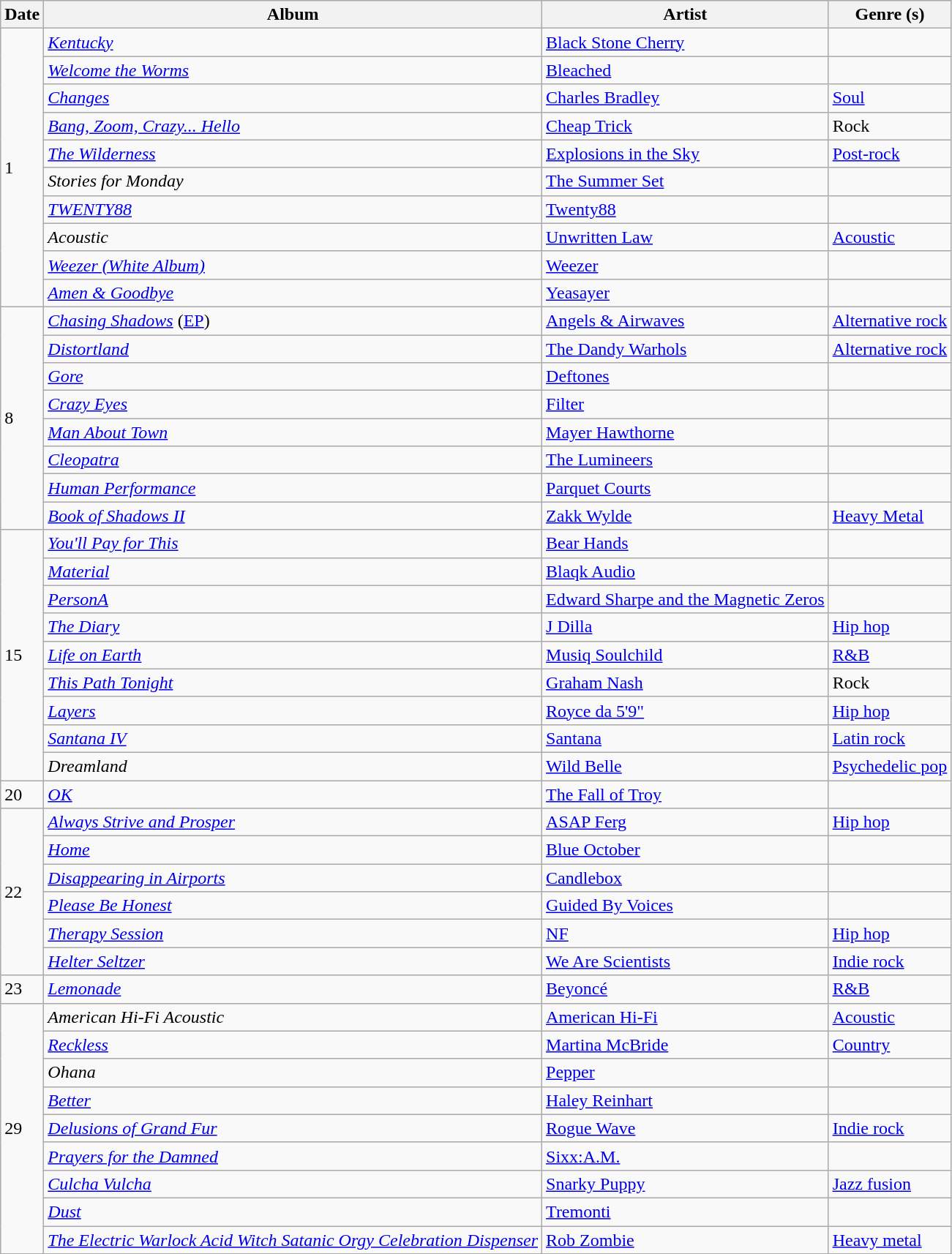<table class="wikitable" style="text-align: left">
<tr>
<th>Date</th>
<th>Album</th>
<th>Artist</th>
<th>Genre (s)</th>
</tr>
<tr>
<td rowspan="10">1</td>
<td><em><a href='#'>Kentucky</a></em></td>
<td><a href='#'>Black Stone Cherry</a></td>
<td></td>
</tr>
<tr>
<td><em><a href='#'>Welcome the Worms</a></em></td>
<td><a href='#'>Bleached</a></td>
<td></td>
</tr>
<tr>
<td><em><a href='#'>Changes</a></em></td>
<td><a href='#'>Charles Bradley</a></td>
<td><a href='#'>Soul</a></td>
</tr>
<tr>
<td><em><a href='#'>Bang, Zoom, Crazy... Hello</a></em></td>
<td><a href='#'>Cheap Trick</a></td>
<td>Rock</td>
</tr>
<tr>
<td><em><a href='#'>The Wilderness</a></em></td>
<td><a href='#'>Explosions in the Sky</a></td>
<td><a href='#'>Post-rock</a></td>
</tr>
<tr>
<td><em>Stories for Monday</em></td>
<td><a href='#'>The Summer Set</a></td>
<td></td>
</tr>
<tr>
<td><em><a href='#'>TWENTY88</a></em></td>
<td><a href='#'>Twenty88</a></td>
<td></td>
</tr>
<tr>
<td><em>Acoustic</em></td>
<td><a href='#'>Unwritten Law</a></td>
<td><a href='#'>Acoustic</a></td>
</tr>
<tr>
<td><em><a href='#'>Weezer (White Album)</a></em></td>
<td><a href='#'>Weezer</a></td>
<td></td>
</tr>
<tr>
<td><em><a href='#'>Amen & Goodbye</a></em></td>
<td><a href='#'>Yeasayer</a></td>
<td></td>
</tr>
<tr>
<td rowspan="8">8</td>
<td><em><a href='#'>Chasing Shadows</a></em> (<a href='#'>EP</a>)</td>
<td><a href='#'>Angels & Airwaves</a></td>
<td><a href='#'>Alternative rock</a></td>
</tr>
<tr>
<td><em><a href='#'>Distortland</a></em></td>
<td><a href='#'>The Dandy Warhols</a></td>
<td><a href='#'>Alternative rock</a></td>
</tr>
<tr>
<td><em><a href='#'>Gore</a></em></td>
<td><a href='#'>Deftones</a></td>
<td></td>
</tr>
<tr>
<td><em><a href='#'>Crazy Eyes</a></em></td>
<td><a href='#'>Filter</a></td>
<td></td>
</tr>
<tr>
<td><em><a href='#'>Man About Town</a></em></td>
<td><a href='#'>Mayer Hawthorne</a></td>
<td></td>
</tr>
<tr>
<td><em><a href='#'>Cleopatra</a></em></td>
<td><a href='#'>The Lumineers</a></td>
<td></td>
</tr>
<tr>
<td><em><a href='#'>Human Performance</a></em></td>
<td><a href='#'>Parquet Courts</a></td>
<td></td>
</tr>
<tr>
<td><em><a href='#'>Book of Shadows II</a></em></td>
<td><a href='#'>Zakk Wylde</a></td>
<td><a href='#'>Heavy Metal</a></td>
</tr>
<tr>
<td rowspan="9">15</td>
<td><em><a href='#'>You'll Pay for This</a></em></td>
<td><a href='#'>Bear Hands</a></td>
<td></td>
</tr>
<tr>
<td><em><a href='#'>Material</a></em></td>
<td><a href='#'>Blaqk Audio</a></td>
<td></td>
</tr>
<tr>
<td><em><a href='#'>PersonA</a></em></td>
<td><a href='#'>Edward Sharpe and the Magnetic Zeros</a></td>
<td></td>
</tr>
<tr>
<td><em><a href='#'>The Diary</a></em></td>
<td><a href='#'>J Dilla</a></td>
<td><a href='#'>Hip hop</a></td>
</tr>
<tr>
<td><em><a href='#'>Life on Earth</a></em></td>
<td><a href='#'>Musiq Soulchild</a></td>
<td><a href='#'>R&B</a></td>
</tr>
<tr>
<td><em><a href='#'>This Path Tonight</a></em></td>
<td><a href='#'>Graham Nash</a></td>
<td>Rock</td>
</tr>
<tr>
<td><em><a href='#'>Layers</a></em></td>
<td><a href='#'>Royce da 5'9"</a></td>
<td><a href='#'>Hip hop</a></td>
</tr>
<tr>
<td><em><a href='#'>Santana IV</a></em></td>
<td><a href='#'>Santana</a></td>
<td><a href='#'>Latin rock</a></td>
</tr>
<tr>
<td><em>Dreamland</em></td>
<td><a href='#'>Wild Belle</a></td>
<td><a href='#'>Psychedelic pop</a></td>
</tr>
<tr>
<td>20</td>
<td><em><a href='#'>OK</a></em></td>
<td><a href='#'>The Fall of Troy</a></td>
<td></td>
</tr>
<tr>
<td rowspan="6">22</td>
<td><em><a href='#'>Always Strive and Prosper</a></em></td>
<td><a href='#'>ASAP Ferg</a></td>
<td><a href='#'>Hip hop</a></td>
</tr>
<tr>
<td><em><a href='#'>Home</a></em></td>
<td><a href='#'>Blue October</a></td>
<td></td>
</tr>
<tr>
<td><em><a href='#'>Disappearing in Airports</a></em></td>
<td><a href='#'>Candlebox</a></td>
<td></td>
</tr>
<tr>
<td><em><a href='#'>Please Be Honest</a></em></td>
<td><a href='#'>Guided By Voices</a></td>
<td></td>
</tr>
<tr>
<td><em><a href='#'>Therapy Session</a></em></td>
<td><a href='#'>NF</a></td>
<td><a href='#'>Hip hop</a></td>
</tr>
<tr>
<td><em><a href='#'>Helter Seltzer</a></em></td>
<td><a href='#'>We Are Scientists</a></td>
<td><a href='#'>Indie rock</a></td>
</tr>
<tr>
<td>23</td>
<td><em><a href='#'>Lemonade</a></em></td>
<td><a href='#'>Beyoncé</a></td>
<td><a href='#'>R&B</a></td>
</tr>
<tr>
<td rowspan="9">29</td>
<td><em>American Hi-Fi Acoustic</em></td>
<td><a href='#'>American Hi-Fi</a></td>
<td><a href='#'>Acoustic</a></td>
</tr>
<tr>
<td><em><a href='#'>Reckless</a></em></td>
<td><a href='#'>Martina McBride</a></td>
<td><a href='#'>Country</a></td>
</tr>
<tr>
<td><em>Ohana</em></td>
<td><a href='#'>Pepper</a></td>
<td></td>
</tr>
<tr>
<td><em><a href='#'>Better</a></em></td>
<td><a href='#'>Haley Reinhart</a></td>
<td></td>
</tr>
<tr>
<td><em><a href='#'>Delusions of Grand Fur</a></em></td>
<td><a href='#'>Rogue Wave</a></td>
<td><a href='#'>Indie rock</a></td>
</tr>
<tr>
<td><em><a href='#'>Prayers for the Damned</a></em></td>
<td><a href='#'>Sixx:A.M.</a></td>
<td></td>
</tr>
<tr>
<td><em><a href='#'>Culcha Vulcha</a></em></td>
<td><a href='#'>Snarky Puppy</a></td>
<td><a href='#'>Jazz fusion</a></td>
</tr>
<tr>
<td><em><a href='#'>Dust</a></em></td>
<td><a href='#'>Tremonti</a></td>
<td></td>
</tr>
<tr>
<td><em><a href='#'>The Electric Warlock Acid Witch Satanic Orgy Celebration Dispenser</a></em></td>
<td><a href='#'>Rob Zombie</a></td>
<td><a href='#'>Heavy metal</a></td>
</tr>
</table>
